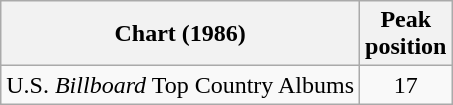<table class="wikitable">
<tr>
<th>Chart (1986)</th>
<th>Peak<br>position</th>
</tr>
<tr>
<td>U.S. <em>Billboard</em> Top Country Albums</td>
<td align="center">17</td>
</tr>
</table>
